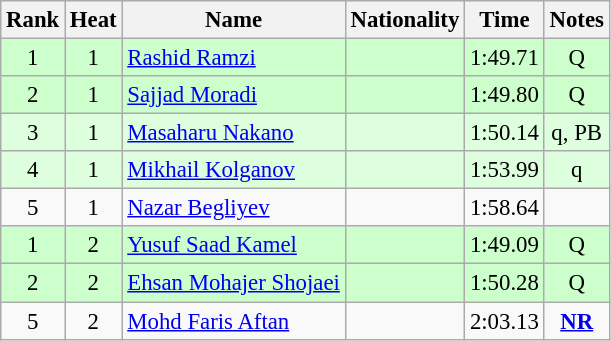<table class="wikitable sortable" style="text-align:center;font-size:95%">
<tr>
<th>Rank</th>
<th>Heat</th>
<th>Name</th>
<th>Nationality</th>
<th>Time</th>
<th>Notes</th>
</tr>
<tr style="background-color:#ccffcc;">
<td>1</td>
<td>1</td>
<td style="text-align:left;"><a href='#'>Rashid Ramzi</a></td>
<td style="text-align:left;"></td>
<td>1:49.71</td>
<td>Q</td>
</tr>
<tr style="background-color:#ccffcc;">
<td>2</td>
<td>1</td>
<td style="text-align:left;"><a href='#'>Sajjad Moradi</a></td>
<td style="text-align:left;"></td>
<td>1:49.80</td>
<td>Q</td>
</tr>
<tr style="background-color:#ddffdd;">
<td>3</td>
<td>1</td>
<td style="text-align:left;"><a href='#'>Masaharu Nakano</a></td>
<td style="text-align:left;"></td>
<td>1:50.14</td>
<td>q, PB</td>
</tr>
<tr style="background-color:#ddffdd;">
<td>4</td>
<td>1</td>
<td style="text-align:left;"><a href='#'>Mikhail Kolganov</a></td>
<td style="text-align:left;"></td>
<td>1:53.99</td>
<td>q</td>
</tr>
<tr>
<td>5</td>
<td>1</td>
<td style="text-align:left;"><a href='#'>Nazar Begliyev</a></td>
<td style="text-align:left;"></td>
<td>1:58.64</td>
<td></td>
</tr>
<tr style="background-color:#ccffcc;">
<td>1</td>
<td>2</td>
<td style="text-align:left;"><a href='#'>Yusuf Saad Kamel</a></td>
<td style="text-align:left;"></td>
<td>1:49.09</td>
<td>Q</td>
</tr>
<tr style="background-color:#ccffcc;">
<td>2</td>
<td>2</td>
<td style="text-align:left;"><a href='#'>Ehsan Mohajer Shojaei</a></td>
<td style="text-align:left;"></td>
<td>1:50.28</td>
<td>Q</td>
</tr>
<tr>
<td>5</td>
<td>2</td>
<td style="text-align:left;"><a href='#'>Mohd Faris Aftan</a></td>
<td style="text-align:left;"></td>
<td>2:03.13</td>
<td><strong><a href='#'>NR</a></strong></td>
</tr>
</table>
